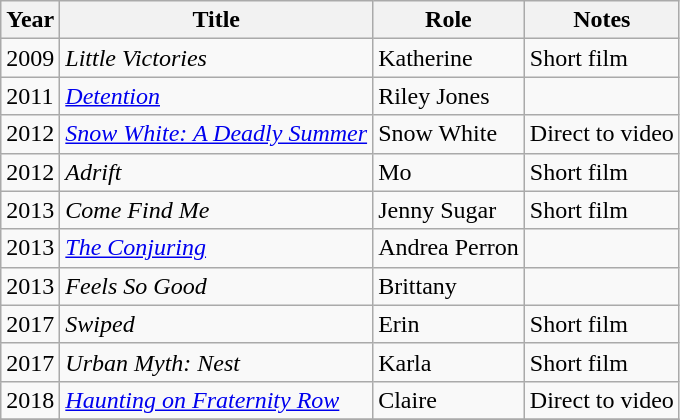<table class="wikitable sortable">
<tr>
<th>Year</th>
<th>Title</th>
<th>Role</th>
<th class="unsortable">Notes</th>
</tr>
<tr>
<td>2009</td>
<td><em>Little Victories</em></td>
<td>Katherine</td>
<td>Short film</td>
</tr>
<tr>
<td>2011</td>
<td><em><a href='#'>Detention</a></em></td>
<td>Riley Jones</td>
<td></td>
</tr>
<tr>
<td>2012</td>
<td><em><a href='#'>Snow White: A Deadly Summer</a></em></td>
<td>Snow White</td>
<td>Direct to video</td>
</tr>
<tr>
<td>2012</td>
<td><em>Adrift</em></td>
<td>Mo</td>
<td>Short film</td>
</tr>
<tr>
<td>2013</td>
<td><em>Come Find Me</em></td>
<td>Jenny Sugar</td>
<td>Short film</td>
</tr>
<tr>
<td>2013</td>
<td><em><a href='#'>The Conjuring</a></em></td>
<td>Andrea Perron</td>
<td></td>
</tr>
<tr>
<td>2013</td>
<td><em>Feels So Good</em></td>
<td>Brittany</td>
<td></td>
</tr>
<tr>
<td>2017</td>
<td><em>Swiped</em></td>
<td>Erin</td>
<td>Short film</td>
</tr>
<tr>
<td>2017</td>
<td><em>Urban Myth: Nest</em></td>
<td>Karla</td>
<td>Short film</td>
</tr>
<tr>
<td>2018</td>
<td><em><a href='#'>Haunting on Fraternity Row</a></em></td>
<td>Claire</td>
<td>Direct to video</td>
</tr>
<tr>
</tr>
</table>
